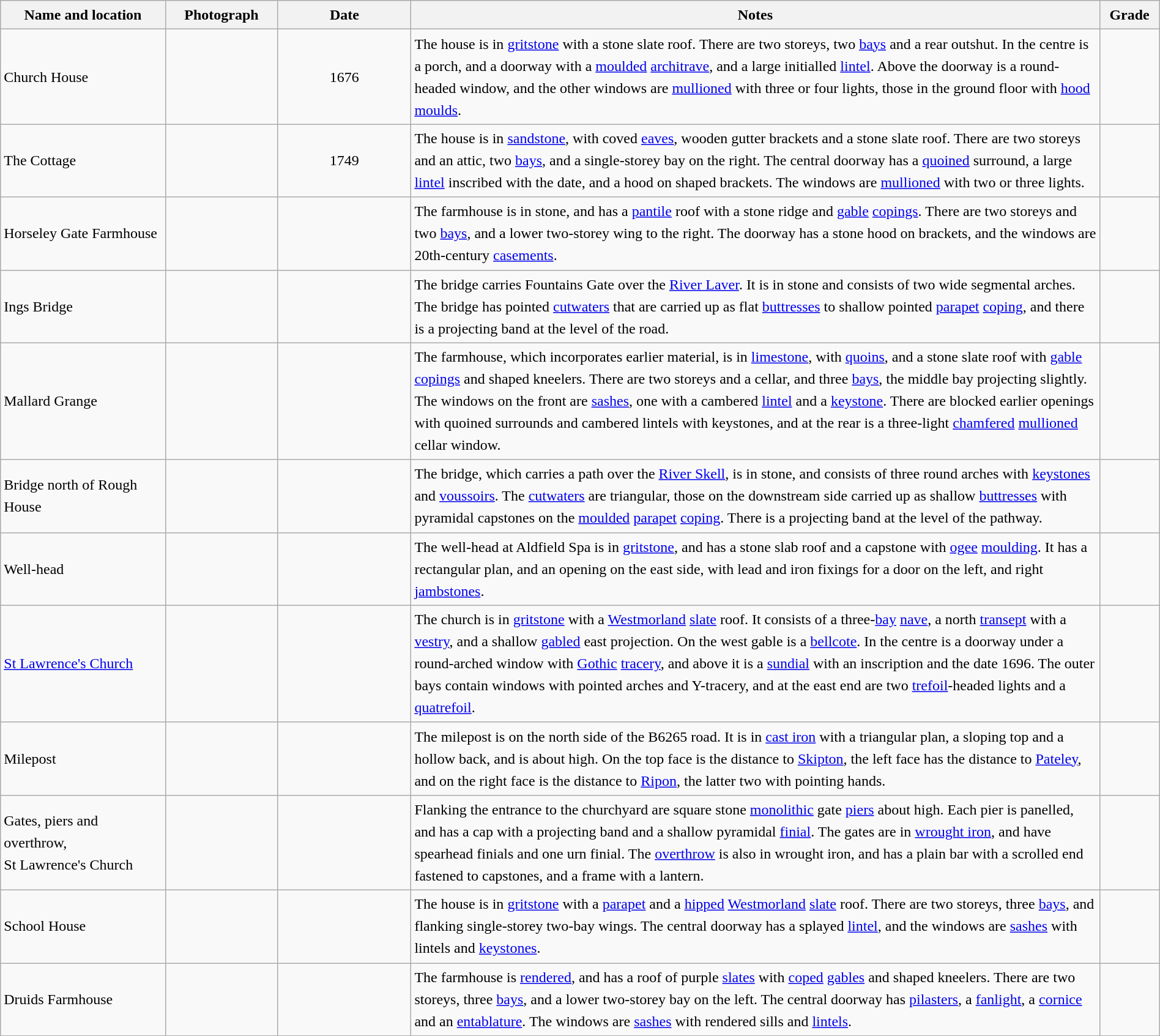<table class="wikitable sortable plainrowheaders" style="width:100%; border:0px; text-align:left; line-height:150%">
<tr>
<th scope="col"  style="width:150px">Name and location</th>
<th scope="col"  style="width:100px" class="unsortable">Photograph</th>
<th scope="col"  style="width:120px">Date</th>
<th scope="col"  style="width:650px" class="unsortable">Notes</th>
<th scope="col"  style="width:50px">Grade</th>
</tr>
<tr>
<td>Church House<br><small></small></td>
<td></td>
<td align="center">1676</td>
<td>The house is in <a href='#'>gritstone</a> with a stone slate roof.  There are two storeys, two <a href='#'>bays</a> and a rear outshut.  In the centre is a porch, and a doorway with a <a href='#'>moulded</a> <a href='#'>architrave</a>, and a large initialled <a href='#'>lintel</a>.  Above the doorway is a round-headed window, and the other windows are <a href='#'>mullioned</a> with three or four lights, those in the ground floor with <a href='#'>hood moulds</a>.</td>
<td align="center" ></td>
</tr>
<tr>
<td>The Cottage<br><small></small></td>
<td></td>
<td align="center">1749</td>
<td>The house is in <a href='#'>sandstone</a>, with coved <a href='#'>eaves</a>, wooden gutter brackets and a stone slate roof.  There are two storeys and an attic, two <a href='#'>bays</a>, and a single-storey bay on the right.  The central doorway has a <a href='#'>quoined</a> surround, a large <a href='#'>lintel</a> inscribed with the date, and a hood on shaped brackets.  The windows are <a href='#'>mullioned</a> with two or three lights.</td>
<td align="center" ></td>
</tr>
<tr>
<td>Horseley Gate Farmhouse<br><small></small></td>
<td></td>
<td align="center"></td>
<td>The farmhouse is in stone, and has a <a href='#'>pantile</a> roof with a stone ridge and <a href='#'>gable</a> <a href='#'>copings</a>.  There are two storeys and two <a href='#'>bays</a>, and a lower two-storey wing to the right.  The doorway has a stone hood on brackets, and the windows are 20th-century <a href='#'>casements</a>.</td>
<td align="center" ></td>
</tr>
<tr>
<td>Ings Bridge<br><small></small></td>
<td></td>
<td align="center"></td>
<td>The bridge carries Fountains Gate over the <a href='#'>River Laver</a>.  It is in stone and consists of two wide segmental arches.  The bridge has pointed <a href='#'>cutwaters</a> that are carried up as flat <a href='#'>buttresses</a> to shallow pointed <a href='#'>parapet</a> <a href='#'>coping</a>, and there is a projecting band at the level of the road.</td>
<td align="center" ></td>
</tr>
<tr>
<td>Mallard Grange<br><small></small></td>
<td></td>
<td align="center"></td>
<td>The farmhouse, which incorporates earlier material, is in <a href='#'>limestone</a>, with <a href='#'>quoins</a>, and a stone slate roof with <a href='#'>gable</a> <a href='#'>copings</a> and shaped kneelers.  There are two storeys and a cellar, and three <a href='#'>bays</a>, the middle bay projecting slightly.  The windows on the front are <a href='#'>sashes</a>, one with a cambered <a href='#'>lintel</a> and a <a href='#'>keystone</a>.  There are blocked earlier openings with quoined surrounds and cambered lintels with keystones, and at the rear is a three-light <a href='#'>chamfered</a> <a href='#'>mullioned</a> cellar window.</td>
<td align="center" ></td>
</tr>
<tr>
<td>Bridge north of Rough House<br><small></small></td>
<td></td>
<td align="center"></td>
<td>The bridge, which carries a path over the <a href='#'>River Skell</a>, is in stone, and consists of three round arches with <a href='#'>keystones</a> and <a href='#'>voussoirs</a>.  The <a href='#'>cutwaters</a> are triangular, those on the downstream side carried up as shallow <a href='#'>buttresses</a> with pyramidal capstones on the <a href='#'>moulded</a> <a href='#'>parapet</a> <a href='#'>coping</a>.  There is a projecting band at the level of the pathway.</td>
<td align="center" ></td>
</tr>
<tr>
<td>Well-head<br><small></small></td>
<td></td>
<td align="center"></td>
<td>The well-head at Aldfield Spa is in <a href='#'>gritstone</a>, and has a stone slab roof and a capstone with <a href='#'>ogee</a> <a href='#'>moulding</a>.  It has a rectangular plan, and an opening on the east side, with lead and iron fixings for a door on the left, and right <a href='#'>jambstones</a>.</td>
<td align="center" ></td>
</tr>
<tr>
<td><a href='#'>St Lawrence's Church</a><br><small></small></td>
<td></td>
<td align="center"></td>
<td>The church is in <a href='#'>gritstone</a> with a <a href='#'>Westmorland</a> <a href='#'>slate</a> roof.  It consists of a three-<a href='#'>bay</a> <a href='#'>nave</a>, a north <a href='#'>transept</a> with a <a href='#'>vestry</a>, and a shallow <a href='#'>gabled</a> east projection.  On the west gable is a <a href='#'>bellcote</a>.  In the centre is a doorway under a round-arched window with <a href='#'>Gothic</a> <a href='#'>tracery</a>, and above it is a <a href='#'>sundial</a> with an inscription and the date 1696.  The outer bays contain windows with pointed arches and Y-tracery, and at the east end are two <a href='#'>trefoil</a>-headed lights and a <a href='#'>quatrefoil</a>.</td>
<td align="center" ></td>
</tr>
<tr>
<td>Milepost<br><small></small></td>
<td></td>
<td align="center"></td>
<td>The milepost is on the north side of the B6265 road.  It is in <a href='#'>cast iron</a> with a triangular plan, a sloping top and a hollow back, and is about  high.  On the top face is the distance to <a href='#'>Skipton</a>, the left face has the distance to <a href='#'>Pateley</a>, and on the right face is the distance to <a href='#'>Ripon</a>, the latter two with pointing hands.</td>
<td align="center" ></td>
</tr>
<tr>
<td>Gates, piers and overthrow,<br>St Lawrence's Church<br><small></small></td>
<td></td>
<td align="center"></td>
<td>Flanking the entrance to the churchyard are square stone <a href='#'>monolithic</a> gate <a href='#'>piers</a> about  high.  Each pier is panelled, and has a cap with a projecting band and a shallow pyramidal <a href='#'>finial</a>.  The gates are in <a href='#'>wrought iron</a>, and have spearhead finials and one urn finial.  The <a href='#'>overthrow</a> is also in wrought iron, and has a plain bar with a scrolled end fastened to capstones, and a frame with a lantern.</td>
<td align="center" ></td>
</tr>
<tr>
<td>School House<br><small></small></td>
<td></td>
<td align="center"></td>
<td>The house is in <a href='#'>gritstone</a> with a <a href='#'>parapet</a> and a <a href='#'>hipped</a> <a href='#'>Westmorland</a> <a href='#'>slate</a> roof.  There are two storeys, three <a href='#'>bays</a>, and flanking single-storey two-bay wings.  The central doorway has a splayed <a href='#'>lintel</a>, and the windows are <a href='#'>sashes</a> with lintels and <a href='#'>keystones</a>.</td>
<td align="center" ></td>
</tr>
<tr>
<td>Druids Farmhouse<br><small></small></td>
<td></td>
<td align="center"></td>
<td>The farmhouse is <a href='#'>rendered</a>, and has a roof of purple <a href='#'>slates</a> with <a href='#'>coped</a> <a href='#'>gables</a> and shaped kneelers.  There are two storeys, three <a href='#'>bays</a>, and a lower two-storey bay on the left.  The central doorway has <a href='#'>pilasters</a>, a <a href='#'>fanlight</a>, a <a href='#'>cornice</a> and an <a href='#'>entablature</a>.  The windows are <a href='#'>sashes</a> with rendered sills and <a href='#'>lintels</a>.</td>
<td align="center" ></td>
</tr>
<tr>
</tr>
</table>
